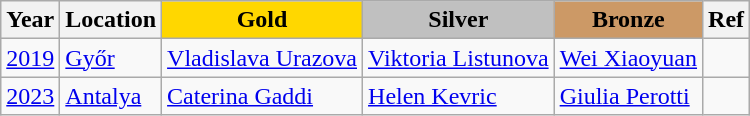<table class="wikitable">
<tr>
<th>Year</th>
<th>Location</th>
<th style="background-color:gold;">Gold</th>
<th style="background-color:silver;">Silver</th>
<th style="background-color:#cc9966;">Bronze</th>
<th>Ref</th>
</tr>
<tr>
<td><a href='#'>2019</a></td>
<td> <a href='#'>Győr</a></td>
<td> <a href='#'>Vladislava Urazova</a></td>
<td> <a href='#'>Viktoria Listunova</a></td>
<td> <a href='#'>Wei Xiaoyuan</a></td>
<td></td>
</tr>
<tr>
<td><a href='#'>2023</a></td>
<td> <a href='#'>Antalya</a></td>
<td> <a href='#'>Caterina Gaddi</a></td>
<td> <a href='#'>Helen Kevric</a></td>
<td> <a href='#'>Giulia Perotti</a></td>
<td></td>
</tr>
</table>
